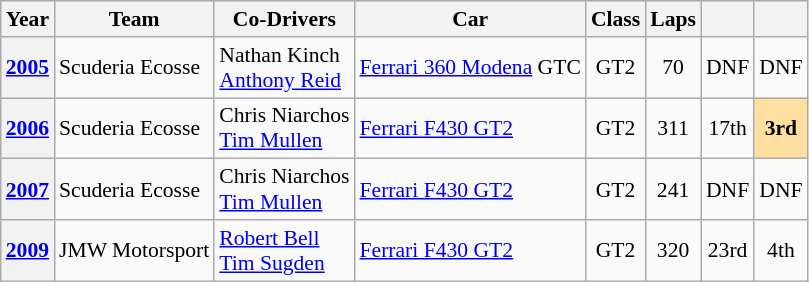<table class="wikitable" style="text-align:center; font-size:90%">
<tr>
<th>Year</th>
<th>Team</th>
<th>Co-Drivers</th>
<th>Car</th>
<th>Class</th>
<th>Laps</th>
<th></th>
<th></th>
</tr>
<tr>
<th><a href='#'>2005</a></th>
<td align="left"> Scuderia Ecosse</td>
<td align="left"> Nathan Kinch<br> <a href='#'>Anthony Reid</a></td>
<td align="left"><a href='#'>Ferrari 360 Modena</a> GTC</td>
<td>GT2</td>
<td>70</td>
<td>DNF</td>
<td>DNF</td>
</tr>
<tr>
<th><a href='#'>2006</a></th>
<td align="left"> Scuderia Ecosse</td>
<td align="left"> Chris Niarchos<br> <a href='#'>Tim Mullen</a></td>
<td align="left"><a href='#'>Ferrari F430 GT2</a></td>
<td>GT2</td>
<td>311</td>
<td>17th</td>
<td style="background:#FFDF9F;"><strong>3rd</strong></td>
</tr>
<tr>
<th><a href='#'>2007</a></th>
<td align="left"> Scuderia Ecosse</td>
<td align="left"> Chris Niarchos<br> <a href='#'>Tim Mullen</a></td>
<td align="left"><a href='#'>Ferrari F430 GT2</a></td>
<td>GT2</td>
<td>241</td>
<td>DNF</td>
<td>DNF</td>
</tr>
<tr>
<th><a href='#'>2009</a></th>
<td align="left"> JMW Motorsport</td>
<td align="left"> <a href='#'>Robert Bell</a><br> <a href='#'>Tim Sugden</a></td>
<td align="left"><a href='#'>Ferrari F430 GT2</a></td>
<td>GT2</td>
<td>320</td>
<td>23rd</td>
<td>4th</td>
</tr>
</table>
